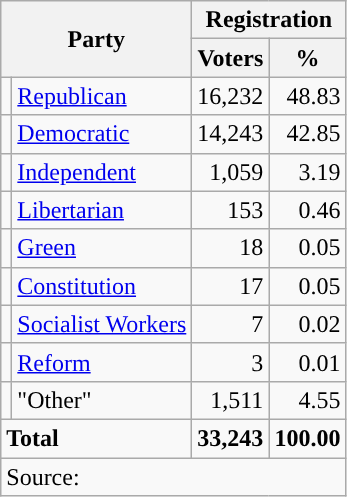<table class="wikitable">
<tr>
<th colspan="2" rowspan="2">Party</th>
<th colspan="2">Registration</th>
</tr>
<tr>
<th>Voters</th>
<th>%</th>
</tr>
<tr>
<td style="background-color:"></td>
<td><a href='#'>Republican</a></td>
<td style="text-align:right;">16,232</td>
<td style="text-align:right;">48.83</td>
</tr>
<tr>
<td style="background-color:"></td>
<td><a href='#'>Democratic</a></td>
<td style="text-align:right;">14,243</td>
<td style="text-align:right;">42.85</td>
</tr>
<tr>
<td style="background-color:"></td>
<td><a href='#'>Independent</a></td>
<td style="text-align:right;">1,059</td>
<td style="text-align:right;">3.19</td>
</tr>
<tr>
<td style="background-color:"></td>
<td><a href='#'>Libertarian</a></td>
<td style="text-align:right;">153</td>
<td style="text-align:right;">0.46</td>
</tr>
<tr>
<td style="background-color:"></td>
<td><a href='#'>Green</a></td>
<td style="text-align:right;">18</td>
<td style="text-align:right;">0.05</td>
</tr>
<tr>
<td style="background-color:"></td>
<td><a href='#'>Constitution</a></td>
<td style="text-align:right;">17</td>
<td style="text-align:right;">0.05</td>
</tr>
<tr>
<td style="background-color:"></td>
<td><a href='#'>Socialist Workers</a></td>
<td style="text-align:right;">7</td>
<td style="text-align:right;">0.02</td>
</tr>
<tr>
<td style="background-color:"></td>
<td><a href='#'>Reform</a></td>
<td style="text-align:right;">3</td>
<td style="text-align:right;">0.01</td>
</tr>
<tr>
<td></td>
<td>"Other"</td>
<td style="text-align:right;">1,511</td>
<td style="text-align:right;">4.55</td>
</tr>
<tr>
<td colspan="2"><strong>Total</strong></td>
<td style="text-align:right;"><strong>33,243</strong></td>
<td style="text-align:right;"><strong>100.00</strong></td>
</tr>
<tr>
<td colspan="4">Source: <em></em></td>
</tr>
</table>
